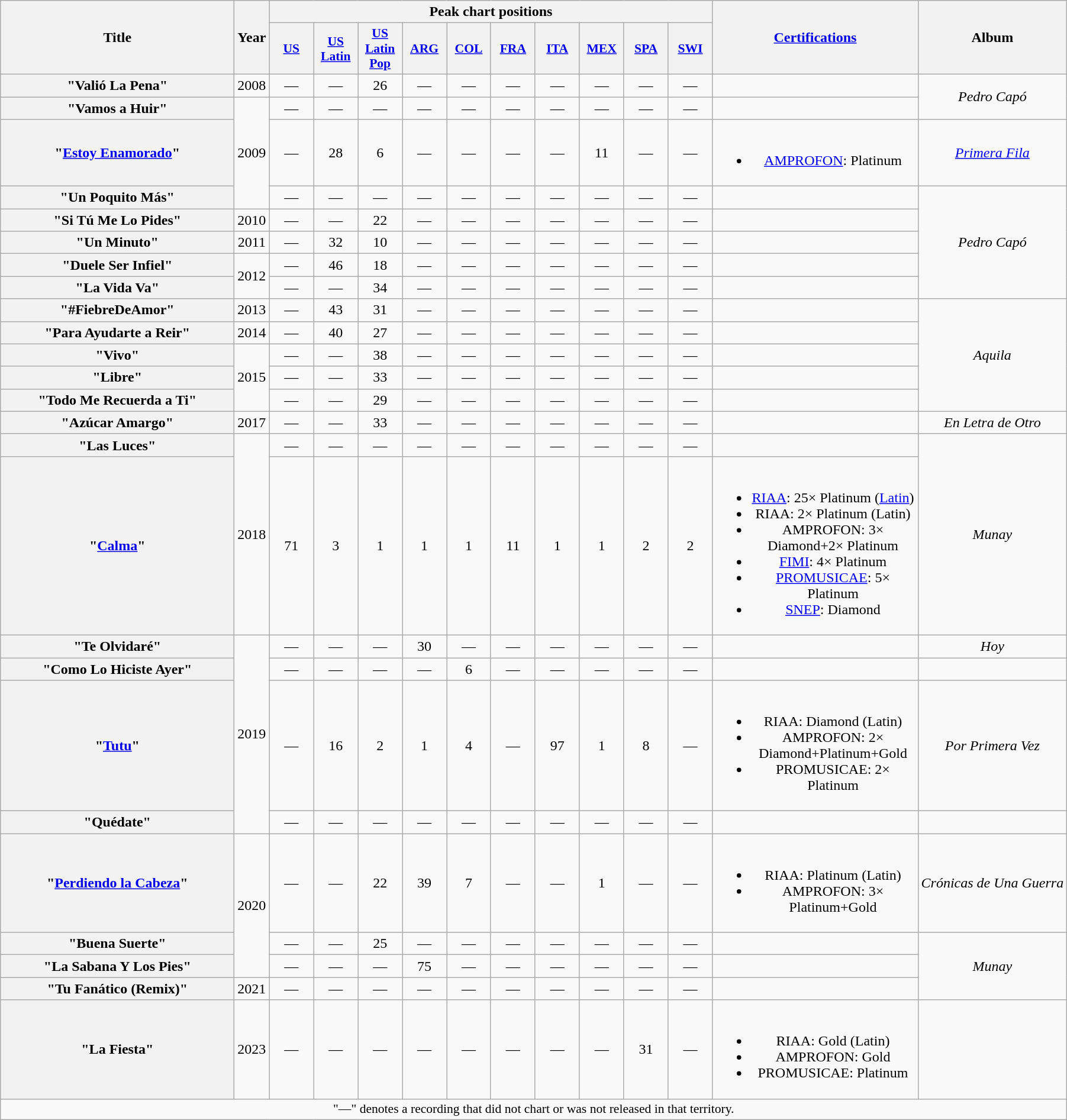<table class="wikitable plainrowheaders" style="text-align:center;">
<tr>
<th scope="col" rowspan="2" style="width:16em;">Title</th>
<th scope="col" rowspan="2">Year</th>
<th scope="col" colspan="10">Peak chart positions</th>
<th scope="col" rowspan="2" style="width:14em;"><a href='#'>Certifications</a></th>
<th scope="col" rowspan="2">Album</th>
</tr>
<tr>
<th scope="col" style="width:3em;font-size:90%;"><a href='#'>US</a><br></th>
<th scope="col" style="width:3em;font-size:90%;"><a href='#'>US<br>Latin</a><br></th>
<th scope="col" style="width:3em;font-size:90%;"><a href='#'>US<br>Latin<br>Pop</a><br></th>
<th scope="col" style="width:3em;font-size:90%;"><a href='#'>ARG</a><br></th>
<th scope="col" style="width:3em;font-size:90%;"><a href='#'>COL</a><br></th>
<th scope="col" style="width:3em;font-size:90%;"><a href='#'>FRA</a><br></th>
<th scope="col" style="width:3em;font-size:90%;"><a href='#'>ITA</a><br></th>
<th scope="col" style="width:3em;font-size:90%;"><a href='#'>MEX</a><br></th>
<th scope="col" style="width:3em;font-size:90%;"><a href='#'>SPA</a><br></th>
<th scope="col" style="width:3em;font-size:90%;"><a href='#'>SWI</a><br></th>
</tr>
<tr>
<th scope="row">"Valió La Pena"</th>
<td>2008</td>
<td>—</td>
<td>—</td>
<td>26</td>
<td>—</td>
<td>—</td>
<td>—</td>
<td>—</td>
<td>—</td>
<td>—</td>
<td>—</td>
<td></td>
<td rowspan="2"><em>Pedro Capó</em></td>
</tr>
<tr>
<th scope="row">"Vamos a Huir"</th>
<td rowspan="3">2009</td>
<td>—</td>
<td>—</td>
<td>—</td>
<td>—</td>
<td>—</td>
<td>—</td>
<td>—</td>
<td>—</td>
<td>—</td>
<td>—</td>
<td></td>
</tr>
<tr>
<th scope="row">"<a href='#'>Estoy Enamorado</a>"<br></th>
<td>—</td>
<td>28</td>
<td>6</td>
<td>—</td>
<td>—</td>
<td>—</td>
<td>—</td>
<td>11</td>
<td>—</td>
<td>—</td>
<td><br><ul><li><a href='#'>AMPROFON</a>: Platinum</li></ul></td>
<td><em><a href='#'>Primera Fila</a></em></td>
</tr>
<tr>
<th scope="row">"Un Poquito Más"</th>
<td>—</td>
<td>—</td>
<td>—</td>
<td>—</td>
<td>—</td>
<td>—</td>
<td>—</td>
<td>—</td>
<td>—</td>
<td>—</td>
<td></td>
<td rowspan="5"><em>Pedro Capó</em></td>
</tr>
<tr>
<th scope="row">"Si Tú Me Lo Pides"<br></th>
<td>2010</td>
<td>—</td>
<td>—</td>
<td>22</td>
<td>—</td>
<td>—</td>
<td>—</td>
<td>—</td>
<td>—</td>
<td>—</td>
<td>—</td>
<td></td>
</tr>
<tr>
<th scope="row">"Un Minuto"</th>
<td>2011</td>
<td>—</td>
<td>32</td>
<td>10</td>
<td>—</td>
<td>—</td>
<td>—</td>
<td>—</td>
<td>—</td>
<td>—</td>
<td>—</td>
<td></td>
</tr>
<tr>
<th scope="row">"Duele Ser Infiel"</th>
<td rowspan="2">2012</td>
<td>—</td>
<td>46</td>
<td>18</td>
<td>—</td>
<td>—</td>
<td>—</td>
<td>—</td>
<td>—</td>
<td>—</td>
<td>—</td>
<td></td>
</tr>
<tr>
<th scope="row">"La Vida Va"</th>
<td>—</td>
<td>—</td>
<td>34</td>
<td>—</td>
<td>—</td>
<td>—</td>
<td>—</td>
<td>—</td>
<td>—</td>
<td>—</td>
<td></td>
</tr>
<tr>
<th scope="row">"#FiebreDeAmor"</th>
<td>2013</td>
<td>—</td>
<td>43</td>
<td>31</td>
<td>—</td>
<td>—</td>
<td>—</td>
<td>—</td>
<td>—</td>
<td>—</td>
<td>—</td>
<td></td>
<td rowspan="5"><em>Aquila</em></td>
</tr>
<tr>
<th scope="row">"Para Ayudarte a Reir"</th>
<td>2014</td>
<td>—</td>
<td>40</td>
<td>27</td>
<td>—</td>
<td>—</td>
<td>—</td>
<td>—</td>
<td>—</td>
<td>—</td>
<td>—</td>
<td></td>
</tr>
<tr>
<th scope="row">"Vivo"</th>
<td rowspan="3">2015</td>
<td>—</td>
<td>—</td>
<td>38</td>
<td>—</td>
<td>—</td>
<td>—</td>
<td>—</td>
<td>—</td>
<td>—</td>
<td>—</td>
<td></td>
</tr>
<tr>
<th scope="row">"Libre"</th>
<td>—</td>
<td>—</td>
<td>33</td>
<td>—</td>
<td>—</td>
<td>—</td>
<td>—</td>
<td>—</td>
<td>—</td>
<td>—</td>
<td></td>
</tr>
<tr>
<th scope="row">"Todo Me Recuerda a Ti"</th>
<td>—</td>
<td>—</td>
<td>29</td>
<td>—</td>
<td>—</td>
<td>—</td>
<td>—</td>
<td>—</td>
<td>—</td>
<td>—</td>
<td></td>
</tr>
<tr>
<th scope="row">"Azúcar Amargo"</th>
<td>2017</td>
<td>—</td>
<td>—</td>
<td>33</td>
<td>—</td>
<td>—</td>
<td>—</td>
<td>—</td>
<td>—</td>
<td>—</td>
<td>—</td>
<td></td>
<td><em>En Letra de Otro</em></td>
</tr>
<tr>
<th scope="row">"Las Luces"</th>
<td rowspan="2">2018</td>
<td>—</td>
<td>—</td>
<td>—</td>
<td>—</td>
<td>—</td>
<td>—</td>
<td>—</td>
<td>—</td>
<td>—</td>
<td>—</td>
<td></td>
<td rowspan="2"><em>Munay</em></td>
</tr>
<tr>
<th scope="row">"<a href='#'>Calma</a>"<br></th>
<td>71</td>
<td>3</td>
<td>1</td>
<td>1</td>
<td>1</td>
<td>11</td>
<td>1</td>
<td>1</td>
<td>2</td>
<td>2</td>
<td><br><ul><li><a href='#'>RIAA</a>: 25× Platinum <span>(<a href='#'>Latin</a>)</span> </li><li>RIAA: 2× Platinum <span>(Latin)</span></li><li>AMPROFON: 3× Diamond+2× Platinum</li><li><a href='#'>FIMI</a>: 4× Platinum</li><li><a href='#'>PROMUSICAE</a>: 5× Platinum</li><li><a href='#'>SNEP</a>: Diamond</li></ul></td>
</tr>
<tr>
<th scope="row">"Te Olvidaré"<br></th>
<td rowspan="4">2019</td>
<td>—</td>
<td>—</td>
<td>—</td>
<td>30</td>
<td>—</td>
<td>—</td>
<td>—</td>
<td>—</td>
<td>—</td>
<td>—</td>
<td></td>
<td><em>Hoy</em></td>
</tr>
<tr>
<th scope="row">"Como Lo Hiciste Ayer"<br></th>
<td>—</td>
<td>—</td>
<td>—</td>
<td>—</td>
<td>6</td>
<td>—</td>
<td>—</td>
<td>—</td>
<td>—</td>
<td>—</td>
<td></td>
<td></td>
</tr>
<tr>
<th scope="row">"<a href='#'>Tutu</a>"<br></th>
<td>—</td>
<td>16</td>
<td>2</td>
<td>1</td>
<td>4</td>
<td>—</td>
<td>97</td>
<td>1</td>
<td>8</td>
<td>—</td>
<td><br><ul><li>RIAA: Diamond <span>(Latin)</span></li><li>AMPROFON: 2× Diamond+Platinum+Gold</li><li>PROMUSICAE: 2× Platinum</li></ul></td>
<td><em>Por Primera Vez</em></td>
</tr>
<tr>
<th scope="row">"Quédate"<br></th>
<td>—</td>
<td>—</td>
<td>—</td>
<td>—</td>
<td>—</td>
<td>—</td>
<td>—</td>
<td>—</td>
<td>—</td>
<td>—</td>
<td></td>
<td></td>
</tr>
<tr>
<th scope="row">"<a href='#'>Perdiendo la Cabeza</a>"<br></th>
<td rowspan="3">2020</td>
<td>—</td>
<td>—</td>
<td>22</td>
<td>39</td>
<td>7</td>
<td>—</td>
<td>—</td>
<td>1</td>
<td>—</td>
<td>—</td>
<td><br><ul><li>RIAA: Platinum <span>(Latin)</span></li><li>AMPROFON: 3× Platinum+Gold</li></ul></td>
<td><em>Crónicas de Una Guerra</em></td>
</tr>
<tr>
<th scope="row">"Buena Suerte"</th>
<td>—</td>
<td>—</td>
<td>25</td>
<td>—</td>
<td>—</td>
<td>—</td>
<td>—</td>
<td>—</td>
<td>—</td>
<td>—</td>
<td></td>
<td rowspan="3"><em>Munay</em></td>
</tr>
<tr>
<th scope="row">"La Sabana Y Los Pies"</th>
<td>—</td>
<td>—</td>
<td>—</td>
<td>75</td>
<td>—</td>
<td>—</td>
<td>—</td>
<td>—</td>
<td>—</td>
<td>—</td>
<td></td>
</tr>
<tr>
<th scope="row">"Tu Fanático (Remix)"<br></th>
<td>2021</td>
<td>—</td>
<td>—</td>
<td>—</td>
<td>—</td>
<td>—</td>
<td>—</td>
<td>—</td>
<td>—</td>
<td>—</td>
<td>—</td>
<td></td>
</tr>
<tr>
<th scope="row">"La Fiesta"</th>
<td>2023</td>
<td>—</td>
<td>—</td>
<td>—</td>
<td>—</td>
<td>—</td>
<td>—</td>
<td>—</td>
<td>—</td>
<td>31</td>
<td>—</td>
<td><br><ul><li>RIAA: Gold <span>(Latin)</span></li><li>AMPROFON: Gold</li><li>PROMUSICAE: Platinum</li></ul></td>
</tr>
<tr>
<td colspan="14" style="font-size:90%">"—" denotes a recording that did not chart or was not released in that territory.</td>
</tr>
</table>
